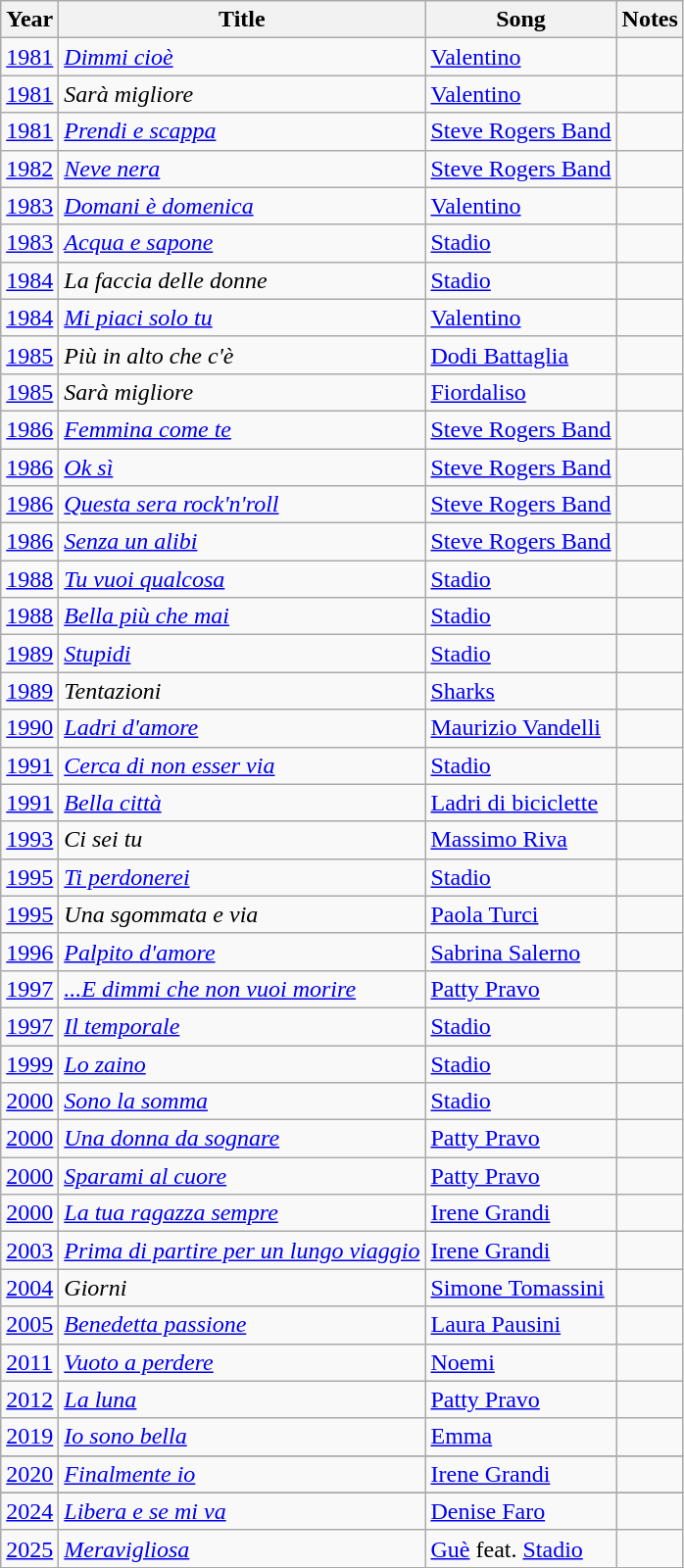<table class="wikitable">
<tr>
<th>Year</th>
<th>Title</th>
<th>Song</th>
<th>Notes</th>
</tr>
<tr>
<td><a href='#'>1981</a></td>
<td><em><a href='#'>Dimmi cioè</a></em></td>
<td><a href='#'>Valentino</a></td>
<td></td>
</tr>
<tr>
<td><a href='#'>1981</a></td>
<td><em>Sarà migliore</em></td>
<td><a href='#'>Valentino</a></td>
<td></td>
</tr>
<tr>
<td><a href='#'>1981</a></td>
<td><em><a href='#'>Prendi e scappa</a></em></td>
<td><a href='#'>Steve Rogers Band</a></td>
<td></td>
</tr>
<tr>
<td><a href='#'>1982</a></td>
<td><em><a href='#'>Neve nera</a></em></td>
<td><a href='#'>Steve Rogers Band</a></td>
<td></td>
</tr>
<tr>
<td><a href='#'>1983</a></td>
<td><em><a href='#'>Domani è domenica</a></em></td>
<td><a href='#'>Valentino</a></td>
<td></td>
</tr>
<tr>
<td><a href='#'>1983</a></td>
<td><em><a href='#'>Acqua e sapone</a></em></td>
<td><a href='#'>Stadio</a></td>
<td></td>
</tr>
<tr>
<td><a href='#'>1984</a></td>
<td><em>La faccia delle donne</em></td>
<td><a href='#'>Stadio</a></td>
<td></td>
</tr>
<tr>
<td><a href='#'>1984</a></td>
<td><em><a href='#'>Mi piaci solo tu</a></em></td>
<td><a href='#'>Valentino</a></td>
<td></td>
</tr>
<tr>
<td><a href='#'>1985</a></td>
<td><em>Più in alto che c'è</em></td>
<td><a href='#'>Dodi Battaglia</a></td>
<td></td>
</tr>
<tr>
<td><a href='#'>1985</a></td>
<td><em>Sarà migliore</em></td>
<td><a href='#'>Fiordaliso</a></td>
<td></td>
</tr>
<tr>
<td><a href='#'>1986</a></td>
<td><em><a href='#'>Femmina come te</a></em></td>
<td><a href='#'>Steve Rogers Band</a></td>
<td></td>
</tr>
<tr>
<td><a href='#'>1986</a></td>
<td><em><a href='#'>Ok sì</a></em></td>
<td><a href='#'>Steve Rogers Band</a></td>
<td></td>
</tr>
<tr>
<td><a href='#'>1986</a></td>
<td><em><a href='#'>Questa sera rock'n'roll</a></em></td>
<td><a href='#'>Steve Rogers Band</a></td>
<td></td>
</tr>
<tr>
<td><a href='#'>1986</a></td>
<td><em><a href='#'>Senza un alibi</a></em></td>
<td><a href='#'>Steve Rogers Band</a></td>
<td></td>
</tr>
<tr>
<td><a href='#'>1988</a></td>
<td><em><a href='#'>Tu vuoi qualcosa</a></em></td>
<td><a href='#'>Stadio</a></td>
<td></td>
</tr>
<tr>
<td><a href='#'>1988</a></td>
<td><em><a href='#'>Bella più che mai</a></em></td>
<td><a href='#'>Stadio</a></td>
<td></td>
</tr>
<tr>
<td><a href='#'>1989</a></td>
<td><em><a href='#'>Stupidi</a></em></td>
<td><a href='#'>Stadio</a></td>
<td></td>
</tr>
<tr>
<td><a href='#'>1989</a></td>
<td><em>Tentazioni</em></td>
<td><a href='#'>Sharks</a></td>
<td></td>
</tr>
<tr>
<td><a href='#'>1990</a></td>
<td><em><a href='#'>Ladri d'amore</a></em></td>
<td><a href='#'>Maurizio Vandelli</a></td>
<td></td>
</tr>
<tr>
<td><a href='#'>1991</a></td>
<td><em><a href='#'>Cerca di non esser via</a></em></td>
<td><a href='#'>Stadio</a></td>
<td></td>
</tr>
<tr>
<td><a href='#'>1991</a></td>
<td><em><a href='#'>Bella città</a></em></td>
<td><a href='#'>Ladri di biciclette</a></td>
<td></td>
</tr>
<tr>
<td><a href='#'>1993</a></td>
<td><em>Ci sei tu</em></td>
<td><a href='#'>Massimo Riva</a></td>
<td></td>
</tr>
<tr>
<td><a href='#'>1995</a></td>
<td><em><a href='#'>Ti perdonerei</a></em></td>
<td><a href='#'>Stadio</a></td>
<td></td>
</tr>
<tr>
<td><a href='#'>1995</a></td>
<td><em>Una sgommata e via</em></td>
<td><a href='#'>Paola Turci</a></td>
<td></td>
</tr>
<tr>
<td><a href='#'>1996</a></td>
<td><em><a href='#'>Palpito d'amore</a></em></td>
<td><a href='#'>Sabrina Salerno</a></td>
<td></td>
</tr>
<tr>
<td><a href='#'>1997</a></td>
<td><em><a href='#'>...E dimmi che non vuoi morire</a></em></td>
<td><a href='#'>Patty Pravo</a></td>
<td></td>
</tr>
<tr>
<td><a href='#'>1997</a></td>
<td><em><a href='#'>Il temporale</a></em></td>
<td><a href='#'>Stadio</a></td>
<td></td>
</tr>
<tr>
<td><a href='#'>1999</a></td>
<td><em><a href='#'>Lo zaino</a></em></td>
<td><a href='#'>Stadio</a></td>
<td></td>
</tr>
<tr>
<td><a href='#'>2000</a></td>
<td><em><a href='#'>Sono la somma</a></em></td>
<td><a href='#'>Stadio</a></td>
<td></td>
</tr>
<tr>
<td><a href='#'>2000</a></td>
<td><em><a href='#'>Una donna da sognare</a></em></td>
<td><a href='#'>Patty Pravo</a></td>
<td></td>
</tr>
<tr>
<td><a href='#'>2000</a></td>
<td><em><a href='#'>Sparami al cuore</a></em></td>
<td><a href='#'>Patty Pravo</a></td>
<td></td>
</tr>
<tr>
<td><a href='#'>2000</a></td>
<td><em><a href='#'>La tua ragazza sempre</a></em></td>
<td><a href='#'>Irene Grandi</a></td>
<td></td>
</tr>
<tr>
<td><a href='#'>2003</a></td>
<td><em><a href='#'>Prima di partire per un lungo viaggio</a></em></td>
<td><a href='#'>Irene Grandi</a></td>
<td></td>
</tr>
<tr>
<td><a href='#'>2004</a></td>
<td><em>Giorni</em></td>
<td><a href='#'>Simone Tomassini</a></td>
<td></td>
</tr>
<tr>
<td><a href='#'>2005</a></td>
<td><em><a href='#'>Benedetta passione</a></em></td>
<td><a href='#'>Laura Pausini</a></td>
<td></td>
</tr>
<tr>
<td><a href='#'>2011</a></td>
<td><em><a href='#'>Vuoto a perdere</a></em></td>
<td><a href='#'>Noemi</a></td>
<td></td>
</tr>
<tr>
<td><a href='#'>2012</a></td>
<td><em><a href='#'>La luna</a></em></td>
<td><a href='#'>Patty Pravo</a></td>
<td></td>
</tr>
<tr>
<td><a href='#'>2019</a></td>
<td><em><a href='#'>Io sono bella</a></em></td>
<td><a href='#'>Emma</a></td>
<td></td>
</tr>
<tr>
</tr>
<tr>
<td><a href='#'>2020</a></td>
<td><em><a href='#'>Finalmente io</a></em></td>
<td><a href='#'>Irene Grandi</a></td>
<td></td>
</tr>
<tr>
</tr>
<tr>
<td><a href='#'>2024</a></td>
<td><em><a href='#'>Libera e se mi va</a></em></td>
<td><a href='#'>Denise Faro</a></td>
<td></td>
</tr>
<tr>
<td><a href='#'>2025</a></td>
<td><em><a href='#'>Meravigliosa</a></em></td>
<td><a href='#'>Guè</a> feat. <a href='#'>Stadio</a></td>
<td></td>
</tr>
<tr>
</tr>
</table>
